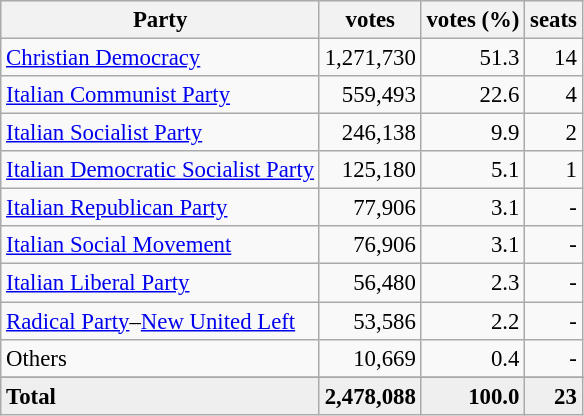<table class="wikitable" style="font-size:95%">
<tr bgcolor="EFEFEF">
<th>Party</th>
<th>votes</th>
<th>votes (%)</th>
<th>seats</th>
</tr>
<tr>
<td><a href='#'>Christian Democracy</a></td>
<td align=right>1,271,730</td>
<td align=right>51.3</td>
<td align=right>14</td>
</tr>
<tr>
<td><a href='#'>Italian Communist Party</a></td>
<td align=right>559,493</td>
<td align=right>22.6</td>
<td align=right>4</td>
</tr>
<tr>
<td><a href='#'>Italian Socialist Party</a></td>
<td align=right>246,138</td>
<td align=right>9.9</td>
<td align=right>2</td>
</tr>
<tr>
<td><a href='#'>Italian Democratic Socialist Party</a></td>
<td align=right>125,180</td>
<td align=right>5.1</td>
<td align=right>1</td>
</tr>
<tr>
<td><a href='#'>Italian Republican Party</a></td>
<td align=right>77,906</td>
<td align=right>3.1</td>
<td align=right>-</td>
</tr>
<tr>
<td><a href='#'>Italian Social Movement</a></td>
<td align=right>76,906</td>
<td align=right>3.1</td>
<td align=right>-</td>
</tr>
<tr>
<td><a href='#'>Italian Liberal Party</a></td>
<td align=right>56,480</td>
<td align=right>2.3</td>
<td align=right>-</td>
</tr>
<tr>
<td><a href='#'>Radical Party</a>–<a href='#'>New United Left</a></td>
<td align=right>53,586</td>
<td align=right>2.2</td>
<td align=right>-</td>
</tr>
<tr>
<td>Others</td>
<td align=right>10,669</td>
<td align=right>0.4</td>
<td align=right>-</td>
</tr>
<tr>
</tr>
<tr bgcolor="EFEFEF">
<td><strong>Total</strong></td>
<td align=right><strong>2,478,088</strong></td>
<td align=right><strong>100.0</strong></td>
<td align=right><strong>23</strong></td>
</tr>
</table>
